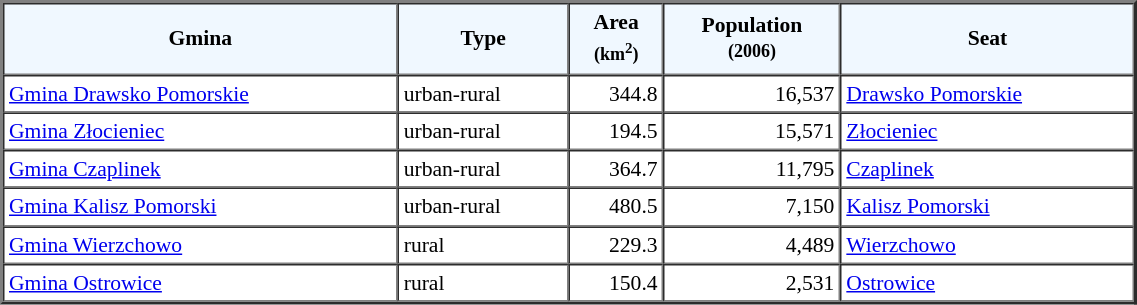<table width="60%" border="2" cellpadding="3" cellspacing="0" style="font-size:90%;line-height:120%;">
<tr bgcolor="F0F8FF">
<td style="text-align:center;"><strong>Gmina</strong></td>
<td style="text-align:center;"><strong>Type</strong></td>
<td style="text-align:center;"><strong>Area<br><small>(km<sup>2</sup>)</small></strong></td>
<td style="text-align:center;"><strong>Population<br><small>(2006)</small></strong></td>
<td style="text-align:center;"><strong>Seat</strong></td>
</tr>
<tr>
<td><a href='#'>Gmina Drawsko Pomorskie</a></td>
<td>urban-rural</td>
<td style="text-align:right;">344.8</td>
<td style="text-align:right;">16,537</td>
<td><a href='#'>Drawsko Pomorskie</a></td>
</tr>
<tr>
<td><a href='#'>Gmina Złocieniec</a></td>
<td>urban-rural</td>
<td style="text-align:right;">194.5</td>
<td style="text-align:right;">15,571</td>
<td><a href='#'>Złocieniec</a></td>
</tr>
<tr>
<td><a href='#'>Gmina Czaplinek</a></td>
<td>urban-rural</td>
<td style="text-align:right;">364.7</td>
<td style="text-align:right;">11,795</td>
<td><a href='#'>Czaplinek</a></td>
</tr>
<tr>
<td><a href='#'>Gmina Kalisz Pomorski</a></td>
<td>urban-rural</td>
<td style="text-align:right;">480.5</td>
<td style="text-align:right;">7,150</td>
<td><a href='#'>Kalisz Pomorski</a></td>
</tr>
<tr>
<td><a href='#'>Gmina Wierzchowo</a></td>
<td>rural</td>
<td style="text-align:right;">229.3</td>
<td style="text-align:right;">4,489</td>
<td><a href='#'>Wierzchowo</a></td>
</tr>
<tr>
<td><a href='#'>Gmina Ostrowice</a></td>
<td>rural</td>
<td style="text-align:right;">150.4</td>
<td style="text-align:right;">2,531</td>
<td><a href='#'>Ostrowice</a></td>
</tr>
<tr>
</tr>
</table>
